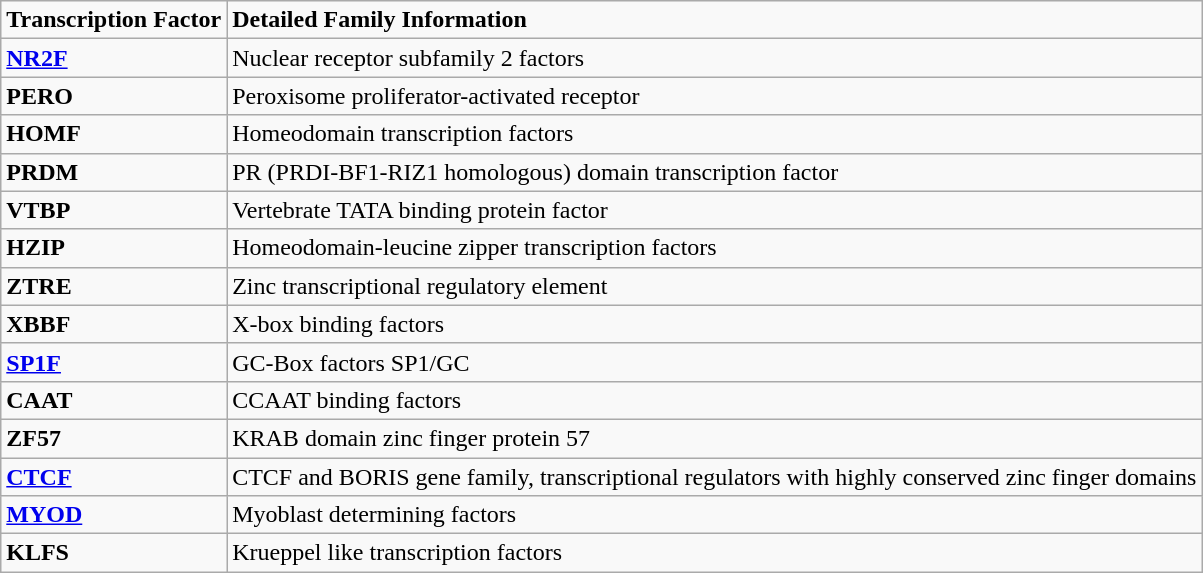<table class="wikitable sortable mw-collapsible">
<tr>
<td><strong>Transcription Factor</strong></td>
<td><strong>Detailed Family Information</strong></td>
</tr>
<tr>
<td><strong><a href='#'>NR2F</a></strong></td>
<td>Nuclear receptor subfamily 2 factors</td>
</tr>
<tr>
<td><strong>PERO</strong></td>
<td>Peroxisome proliferator-activated receptor</td>
</tr>
<tr>
<td><strong>HOMF</strong></td>
<td>Homeodomain transcription factors</td>
</tr>
<tr>
<td><strong>PRDM</strong></td>
<td>PR (PRDI-BF1-RIZ1 homologous) domain transcription factor</td>
</tr>
<tr>
<td><strong>VTBP</strong></td>
<td>Vertebrate TATA binding protein factor</td>
</tr>
<tr>
<td><strong>HZIP</strong></td>
<td>Homeodomain-leucine zipper transcription factors</td>
</tr>
<tr>
<td><strong>ZTRE</strong></td>
<td>Zinc transcriptional regulatory element</td>
</tr>
<tr>
<td><strong>XBBF</strong></td>
<td>X-box binding factors</td>
</tr>
<tr>
<td><strong><a href='#'>SP1F</a></strong></td>
<td>GC-Box factors SP1/GC</td>
</tr>
<tr>
<td><strong>CAAT</strong></td>
<td>CCAAT binding factors</td>
</tr>
<tr>
<td><strong>ZF57</strong></td>
<td>KRAB domain zinc finger protein 57</td>
</tr>
<tr>
<td><strong><a href='#'>CTCF</a></strong></td>
<td>CTCF and BORIS gene family, transcriptional regulators with highly conserved zinc finger domains</td>
</tr>
<tr>
<td><strong><a href='#'>MYOD</a></strong></td>
<td>Myoblast determining factors</td>
</tr>
<tr>
<td><strong>KLFS</strong></td>
<td>Krueppel like transcription factors</td>
</tr>
</table>
